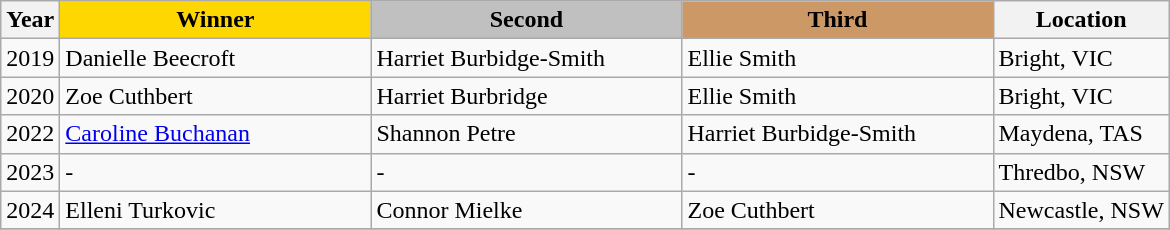<table class="wikitable sortable">
<tr>
<th>Year</th>
<th scope=col colspan=1 style="width:200px; color: black; background:gold;">Winner</th>
<th scope=col colspan=1 style="width:200px; color: black; background:silver;">Second</th>
<th scope=col colspan=1 style="width:200px; color: black; background:#cc9966;">Third</th>
<th>Location</th>
</tr>
<tr>
<td>2019</td>
<td>Danielle Beecroft</td>
<td>Harriet Burbidge-Smith</td>
<td>Ellie Smith</td>
<td>Bright, VIC</td>
</tr>
<tr>
<td>2020</td>
<td>Zoe Cuthbert</td>
<td>Harriet Burbridge</td>
<td>Ellie Smith</td>
<td>Bright, VIC</td>
</tr>
<tr>
<td>2022</td>
<td><a href='#'>Caroline Buchanan</a></td>
<td>Shannon Petre</td>
<td>Harriet Burbidge-Smith</td>
<td>Maydena, TAS</td>
</tr>
<tr>
<td>2023</td>
<td>-</td>
<td>-</td>
<td>-</td>
<td>Thredbo, NSW</td>
</tr>
<tr>
<td>2024</td>
<td>Elleni Turkovic</td>
<td>Connor Mielke</td>
<td>Zoe Cuthbert</td>
<td>Newcastle, NSW</td>
</tr>
<tr>
</tr>
</table>
